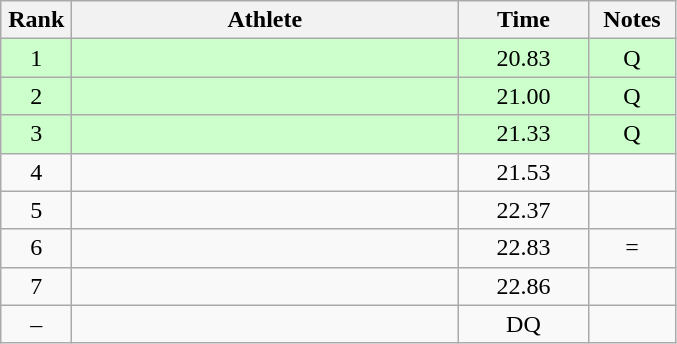<table class="wikitable" style="text-align:center">
<tr>
<th width=40>Rank</th>
<th width=250>Athlete</th>
<th width=80>Time</th>
<th width=50>Notes</th>
</tr>
<tr bgcolor=ccffcc>
<td>1</td>
<td align=left></td>
<td>20.83</td>
<td>Q</td>
</tr>
<tr bgcolor=ccffcc>
<td>2</td>
<td align=left></td>
<td>21.00</td>
<td>Q</td>
</tr>
<tr bgcolor=ccffcc>
<td>3</td>
<td align=left></td>
<td>21.33</td>
<td>Q</td>
</tr>
<tr>
<td>4</td>
<td align=left></td>
<td>21.53</td>
<td></td>
</tr>
<tr>
<td>5</td>
<td align=left></td>
<td>22.37</td>
<td></td>
</tr>
<tr>
<td>6</td>
<td align=left></td>
<td>22.83</td>
<td>=</td>
</tr>
<tr>
<td>7</td>
<td align=left></td>
<td>22.86</td>
<td></td>
</tr>
<tr>
<td>–</td>
<td align=left></td>
<td>DQ</td>
<td></td>
</tr>
</table>
